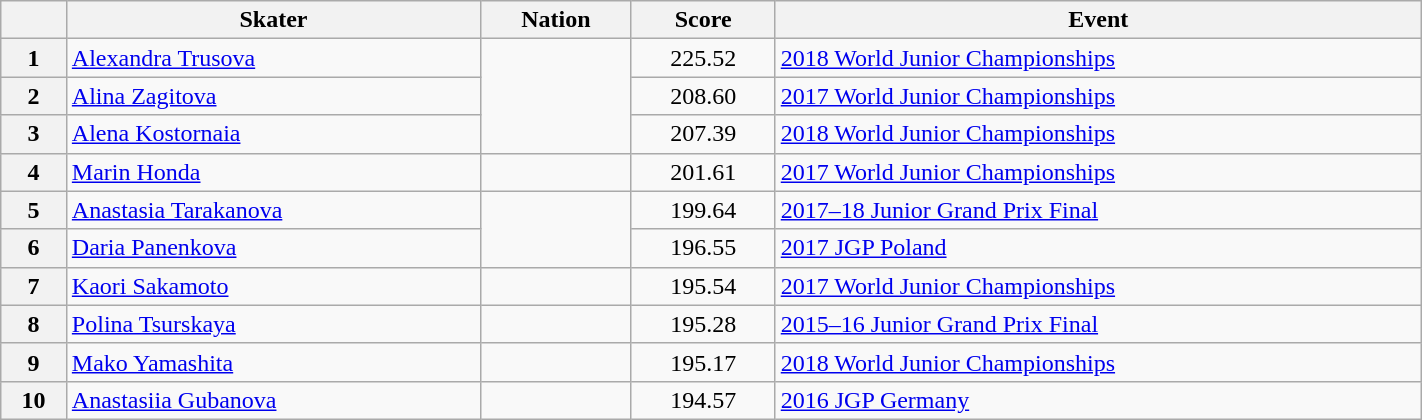<table class="wikitable unsortable" style="text-align:left; width:75%">
<tr>
<th scope="col"></th>
<th scope="col">Skater</th>
<th scope="col">Nation</th>
<th scope="col">Score</th>
<th scope="col">Event</th>
</tr>
<tr>
<th scope="row">1</th>
<td><a href='#'>Alexandra Trusova</a></td>
<td rowspan="3"></td>
<td style="text-align:center">225.52</td>
<td><a href='#'>2018 World Junior Championships</a></td>
</tr>
<tr>
<th scope="row">2</th>
<td><a href='#'>Alina Zagitova</a></td>
<td style="text-align:center">208.60</td>
<td><a href='#'>2017 World Junior Championships</a></td>
</tr>
<tr>
<th scope="row">3</th>
<td><a href='#'>Alena Kostornaia</a></td>
<td style="text-align:center">207.39</td>
<td><a href='#'>2018 World Junior Championships</a></td>
</tr>
<tr>
<th scope="row">4</th>
<td><a href='#'>Marin Honda</a></td>
<td></td>
<td style="text-align:center">201.61</td>
<td><a href='#'>2017 World Junior Championships</a></td>
</tr>
<tr>
<th scope="row">5</th>
<td><a href='#'>Anastasia Tarakanova</a></td>
<td rowspan="2"></td>
<td style="text-align:center">199.64</td>
<td><a href='#'>2017–18 Junior Grand Prix Final</a></td>
</tr>
<tr>
<th scope="row">6</th>
<td><a href='#'>Daria Panenkova</a></td>
<td style="text-align:center">196.55</td>
<td><a href='#'>2017 JGP Poland</a></td>
</tr>
<tr>
<th scope="row">7</th>
<td><a href='#'>Kaori Sakamoto</a></td>
<td></td>
<td style="text-align:center">195.54</td>
<td><a href='#'>2017 World Junior Championships</a></td>
</tr>
<tr>
<th scope="row">8</th>
<td><a href='#'>Polina Tsurskaya</a></td>
<td></td>
<td style="text-align:center">195.28</td>
<td><a href='#'>2015–16 Junior Grand Prix Final</a></td>
</tr>
<tr>
<th scope="row">9</th>
<td><a href='#'>Mako Yamashita</a></td>
<td></td>
<td style="text-align:center">195.17</td>
<td><a href='#'>2018 World Junior Championships</a></td>
</tr>
<tr>
<th scope="row">10</th>
<td><a href='#'>Anastasiia Gubanova</a></td>
<td></td>
<td style="text-align:center">194.57</td>
<td><a href='#'>2016 JGP Germany</a></td>
</tr>
</table>
